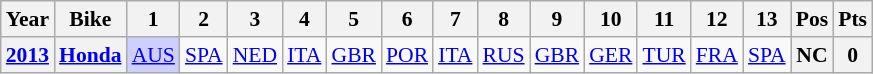<table class="wikitable" style="text-align:center; font-size:90%">
<tr>
<th>Year</th>
<th>Bike</th>
<th>1</th>
<th>2</th>
<th>3</th>
<th>4</th>
<th>5</th>
<th>6</th>
<th>7</th>
<th>8</th>
<th>9</th>
<th>10</th>
<th>11</th>
<th>12</th>
<th>13</th>
<th>Pos</th>
<th>Pts</th>
</tr>
<tr>
<th><a href='#'>2013</a></th>
<th><a href='#'>Honda</a></th>
<td style="background:#CFCFFF;"><a href='#'>AUS</a><br></td>
<td><a href='#'>SPA</a></td>
<td><a href='#'>NED</a></td>
<td><a href='#'>ITA</a></td>
<td><a href='#'>GBR</a></td>
<td><a href='#'>POR</a></td>
<td><a href='#'>ITA</a></td>
<td><a href='#'>RUS</a></td>
<td><a href='#'>GBR</a></td>
<td><a href='#'>GER</a></td>
<td><a href='#'>TUR</a></td>
<td><a href='#'>FRA</a></td>
<td><a href='#'>SPA</a></td>
<th>NC</th>
<th>0</th>
</tr>
</table>
